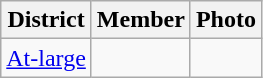<table class="wikitable sortable">
<tr>
<th>District</th>
<th>Member</th>
<th>Photo</th>
</tr>
<tr>
<td><a href='#'>At-large</a></td>
<td></td>
<td></td>
</tr>
</table>
